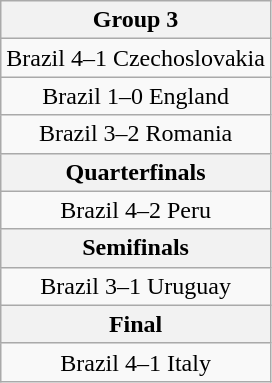<table class="wikitable">
<tr>
<th>Group 3</th>
</tr>
<tr>
<td align=center>Brazil 4–1 Czechoslovakia</td>
</tr>
<tr>
<td align=center>Brazil 1–0 England</td>
</tr>
<tr>
<td align=center>Brazil 3–2 Romania</td>
</tr>
<tr>
<th>Quarterfinals</th>
</tr>
<tr>
<td align=center>Brazil 4–2 Peru</td>
</tr>
<tr>
<th>Semifinals</th>
</tr>
<tr>
<td align=center>Brazil 3–1 Uruguay</td>
</tr>
<tr>
<th>Final</th>
</tr>
<tr>
<td align=center>Brazil 4–1 Italy</td>
</tr>
</table>
